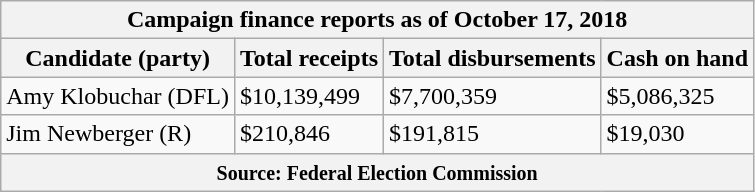<table class="wikitable sortable">
<tr>
<th colspan=4>Campaign finance reports as of October 17, 2018</th>
</tr>
<tr style="text-align:center;">
<th>Candidate (party)</th>
<th>Total receipts</th>
<th>Total disbursements</th>
<th>Cash on hand</th>
</tr>
<tr>
<td>Amy Klobuchar (DFL)</td>
<td>$10,139,499</td>
<td>$7,700,359</td>
<td>$5,086,325</td>
</tr>
<tr>
<td>Jim Newberger (R)</td>
<td>$210,846</td>
<td>$191,815</td>
<td>$19,030</td>
</tr>
<tr>
<th colspan="4"><small>Source: Federal Election Commission</small></th>
</tr>
</table>
